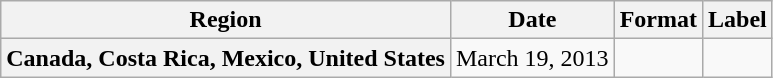<table class="wikitable plainrowheaders">
<tr>
<th scope="col">Region</th>
<th scope="col">Date</th>
<th scope="col">Format</th>
<th scope="col">Label</th>
</tr>
<tr>
<th scope="row">Canada, Costa Rica, Mexico, United States</th>
<td>March 19, 2013</td>
<td></td>
<td></td>
</tr>
</table>
